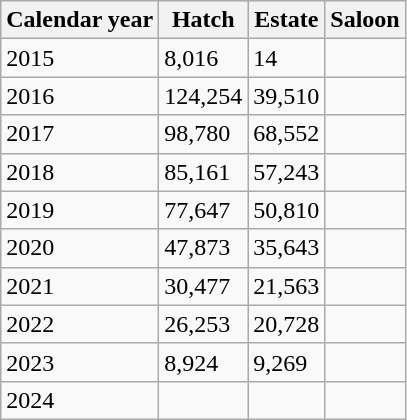<table class="wikitable">
<tr>
<th>Calendar year</th>
<th>Hatch</th>
<th>Estate</th>
<th>Saloon</th>
</tr>
<tr>
<td>2015</td>
<td>8,016</td>
<td>14</td>
<td></td>
</tr>
<tr>
<td>2016</td>
<td>124,254</td>
<td>39,510</td>
<td></td>
</tr>
<tr>
<td>2017</td>
<td>98,780</td>
<td>68,552</td>
<td></td>
</tr>
<tr>
<td>2018</td>
<td>85,161</td>
<td>57,243</td>
<td></td>
</tr>
<tr>
<td>2019</td>
<td>77,647</td>
<td>50,810</td>
<td></td>
</tr>
<tr>
<td>2020</td>
<td>47,873</td>
<td>35,643</td>
<td></td>
</tr>
<tr>
<td>2021</td>
<td>30,477</td>
<td>21,563</td>
<td></td>
</tr>
<tr>
<td>2022</td>
<td>26,253</td>
<td>20,728</td>
<td></td>
</tr>
<tr>
<td>2023</td>
<td>8,924</td>
<td>9,269</td>
<td></td>
</tr>
<tr>
<td>2024</td>
<td></td>
<td></td>
<td></td>
</tr>
</table>
